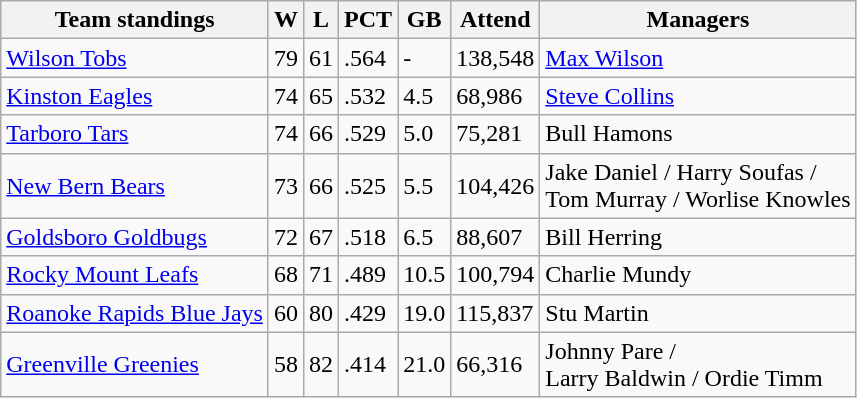<table class="wikitable">
<tr>
<th>Team standings</th>
<th>W</th>
<th>L</th>
<th>PCT</th>
<th>GB</th>
<th>Attend</th>
<th>Managers</th>
</tr>
<tr>
<td><a href='#'>Wilson Tobs</a></td>
<td>79</td>
<td>61</td>
<td>.564</td>
<td>-</td>
<td>138,548</td>
<td><a href='#'>Max Wilson</a></td>
</tr>
<tr>
<td><a href='#'>Kinston Eagles</a></td>
<td>74</td>
<td>65</td>
<td>.532</td>
<td>4.5</td>
<td>68,986</td>
<td><a href='#'>Steve Collins</a></td>
</tr>
<tr>
<td><a href='#'>Tarboro Tars</a></td>
<td>74</td>
<td>66</td>
<td>.529</td>
<td>5.0</td>
<td>75,281</td>
<td>Bull Hamons</td>
</tr>
<tr>
<td><a href='#'>New Bern Bears</a></td>
<td>73</td>
<td>66</td>
<td>.525</td>
<td>5.5</td>
<td>104,426</td>
<td>Jake Daniel / Harry Soufas /<br> Tom Murray / Worlise Knowles</td>
</tr>
<tr>
<td><a href='#'>Goldsboro Goldbugs</a></td>
<td>72</td>
<td>67</td>
<td>.518</td>
<td>6.5</td>
<td>88,607</td>
<td>Bill Herring</td>
</tr>
<tr>
<td><a href='#'>Rocky Mount Leafs</a></td>
<td>68</td>
<td>71</td>
<td>.489</td>
<td>10.5</td>
<td>100,794</td>
<td>Charlie Mundy</td>
</tr>
<tr>
<td><a href='#'>Roanoke Rapids Blue Jays</a></td>
<td>60</td>
<td>80</td>
<td>.429</td>
<td>19.0</td>
<td>115,837</td>
<td>Stu Martin</td>
</tr>
<tr>
<td><a href='#'>Greenville Greenies</a></td>
<td>58</td>
<td>82</td>
<td>.414</td>
<td>21.0</td>
<td>66,316</td>
<td>Johnny Pare /<br> Larry Baldwin / Ordie Timm</td>
</tr>
</table>
